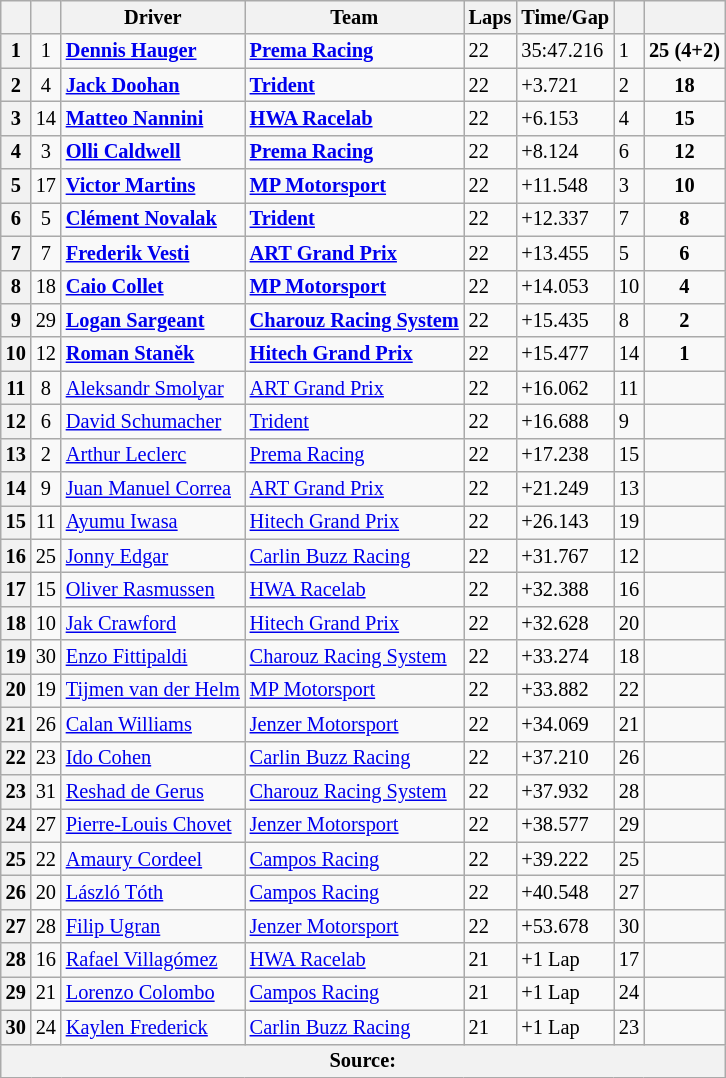<table class="wikitable" style="font-size:85%">
<tr>
<th></th>
<th></th>
<th>Driver</th>
<th>Team</th>
<th>Laps</th>
<th>Time/Gap</th>
<th></th>
<th></th>
</tr>
<tr>
<th>1</th>
<td align="center">1</td>
<td> <strong><a href='#'>Dennis Hauger</a></strong></td>
<td><strong><a href='#'>Prema Racing</a></strong></td>
<td>22</td>
<td>35:47.216</td>
<td>1</td>
<td align="center"><strong>25 (4+2)</strong></td>
</tr>
<tr>
<th>2</th>
<td align="center">4</td>
<td> <strong><a href='#'>Jack Doohan</a></strong></td>
<td><strong><a href='#'>Trident</a></strong></td>
<td>22</td>
<td>+3.721</td>
<td>2</td>
<td align="center"><strong>18</strong></td>
</tr>
<tr>
<th>3</th>
<td align="center">14</td>
<td> <strong><a href='#'>Matteo Nannini</a></strong></td>
<td><strong><a href='#'>HWA Racelab</a></strong></td>
<td>22</td>
<td>+6.153</td>
<td>4</td>
<td align="center"><strong>15</strong></td>
</tr>
<tr>
<th>4</th>
<td align="center">3</td>
<td> <strong><a href='#'>Olli Caldwell</a></strong></td>
<td><strong><a href='#'>Prema Racing</a></strong></td>
<td>22</td>
<td>+8.124</td>
<td>6</td>
<td align="center"><strong>12</strong></td>
</tr>
<tr>
<th>5</th>
<td align="center">17</td>
<td> <strong><a href='#'>Victor Martins</a></strong></td>
<td><strong><a href='#'>MP Motorsport</a></strong></td>
<td>22</td>
<td>+11.548</td>
<td>3</td>
<td align="center"><strong>10</strong></td>
</tr>
<tr>
<th>6</th>
<td align="center">5</td>
<td> <strong><a href='#'>Clément Novalak</a></strong></td>
<td><strong><a href='#'>Trident</a></strong></td>
<td>22</td>
<td>+12.337</td>
<td>7</td>
<td align="center"><strong>8</strong></td>
</tr>
<tr>
<th>7</th>
<td align="center">7</td>
<td> <strong><a href='#'>Frederik Vesti</a></strong></td>
<td><strong><a href='#'>ART Grand Prix</a></strong></td>
<td>22</td>
<td>+13.455</td>
<td>5</td>
<td align="center"><strong>6</strong></td>
</tr>
<tr>
<th>8</th>
<td align="center">18</td>
<td> <strong><a href='#'>Caio Collet</a></strong></td>
<td><strong><a href='#'>MP Motorsport</a></strong></td>
<td>22</td>
<td>+14.053</td>
<td>10</td>
<td align="center"><strong>4</strong></td>
</tr>
<tr>
<th>9</th>
<td align="center">29</td>
<td> <strong><a href='#'>Logan Sargeant</a></strong></td>
<td><strong><a href='#'>Charouz Racing System</a></strong></td>
<td>22</td>
<td>+15.435</td>
<td>8</td>
<td align="center"><strong>2</strong></td>
</tr>
<tr>
<th>10</th>
<td align="center">12</td>
<td> <strong><a href='#'>Roman Staněk</a></strong></td>
<td><strong><a href='#'>Hitech Grand Prix</a></strong></td>
<td>22</td>
<td>+15.477</td>
<td>14</td>
<td align="center"><strong>1</strong></td>
</tr>
<tr>
<th>11</th>
<td align="center">8</td>
<td> <a href='#'>Aleksandr Smolyar</a></td>
<td><a href='#'>ART Grand Prix</a></td>
<td>22</td>
<td>+16.062</td>
<td>11</td>
<td align="center"></td>
</tr>
<tr>
<th>12</th>
<td align="center">6</td>
<td> <a href='#'>David Schumacher</a></td>
<td><a href='#'>Trident</a></td>
<td>22</td>
<td>+16.688</td>
<td>9</td>
<td align="center"></td>
</tr>
<tr>
<th>13</th>
<td align="center">2</td>
<td> <a href='#'>Arthur Leclerc</a></td>
<td><a href='#'>Prema Racing</a></td>
<td>22</td>
<td>+17.238</td>
<td>15</td>
<td></td>
</tr>
<tr>
<th>14</th>
<td align="center">9</td>
<td> <a href='#'>Juan Manuel Correa</a></td>
<td><a href='#'>ART Grand Prix</a></td>
<td>22</td>
<td>+21.249</td>
<td>13</td>
<td></td>
</tr>
<tr>
<th>15</th>
<td align="center">11</td>
<td> <a href='#'>Ayumu Iwasa</a></td>
<td><a href='#'>Hitech Grand Prix</a></td>
<td>22</td>
<td>+26.143</td>
<td>19</td>
<td></td>
</tr>
<tr>
<th>16</th>
<td align="center">25</td>
<td> <a href='#'>Jonny Edgar</a></td>
<td><a href='#'>Carlin Buzz Racing</a></td>
<td>22</td>
<td>+31.767</td>
<td>12</td>
<td align="center"></td>
</tr>
<tr>
<th>17</th>
<td align="center">15</td>
<td> <a href='#'>Oliver Rasmussen</a></td>
<td><a href='#'>HWA Racelab</a></td>
<td>22</td>
<td>+32.388</td>
<td>16</td>
<td></td>
</tr>
<tr>
<th>18</th>
<td align="center">10</td>
<td> <a href='#'>Jak Crawford</a></td>
<td><a href='#'>Hitech Grand Prix</a></td>
<td>22</td>
<td>+32.628</td>
<td>20</td>
<td></td>
</tr>
<tr>
<th>19</th>
<td align="center">30</td>
<td> <a href='#'>Enzo Fittipaldi</a></td>
<td><a href='#'>Charouz Racing System</a></td>
<td>22</td>
<td>+33.274</td>
<td>18</td>
<td></td>
</tr>
<tr>
<th>20</th>
<td align="center">19</td>
<td> <a href='#'>Tijmen van der Helm</a></td>
<td><a href='#'>MP Motorsport</a></td>
<td>22</td>
<td>+33.882</td>
<td>22</td>
<td></td>
</tr>
<tr>
<th>21</th>
<td align="center">26</td>
<td> <a href='#'>Calan Williams</a></td>
<td><a href='#'>Jenzer Motorsport</a></td>
<td>22</td>
<td>+34.069</td>
<td>21</td>
<td></td>
</tr>
<tr>
<th>22</th>
<td align="center">23</td>
<td> <a href='#'>Ido Cohen</a></td>
<td><a href='#'>Carlin Buzz Racing</a></td>
<td>22</td>
<td>+37.210</td>
<td>26</td>
<td></td>
</tr>
<tr>
<th>23</th>
<td align="center">31</td>
<td> <a href='#'>Reshad de Gerus</a></td>
<td><a href='#'>Charouz Racing System</a></td>
<td>22</td>
<td>+37.932</td>
<td>28</td>
<td></td>
</tr>
<tr>
<th>24</th>
<td align="center">27</td>
<td> <a href='#'>Pierre-Louis Chovet</a></td>
<td><a href='#'>Jenzer Motorsport</a></td>
<td>22</td>
<td>+38.577</td>
<td>29</td>
<td></td>
</tr>
<tr>
<th>25</th>
<td align="center">22</td>
<td> <a href='#'>Amaury Cordeel</a></td>
<td><a href='#'>Campos Racing</a></td>
<td>22</td>
<td>+39.222</td>
<td>25</td>
<td></td>
</tr>
<tr>
<th>26</th>
<td align="center">20</td>
<td> <a href='#'>László Tóth</a></td>
<td><a href='#'>Campos Racing</a></td>
<td>22</td>
<td>+40.548</td>
<td>27</td>
<td></td>
</tr>
<tr>
<th>27</th>
<td align="center">28</td>
<td> <a href='#'>Filip Ugran</a></td>
<td><a href='#'>Jenzer Motorsport</a></td>
<td>22</td>
<td>+53.678</td>
<td>30</td>
<td></td>
</tr>
<tr>
<th>28</th>
<td align="center">16</td>
<td> <a href='#'>Rafael Villagómez</a></td>
<td><a href='#'>HWA Racelab</a></td>
<td>21</td>
<td>+1 Lap</td>
<td>17</td>
<td></td>
</tr>
<tr>
<th>29</th>
<td align="center">21</td>
<td> <a href='#'>Lorenzo Colombo</a></td>
<td><a href='#'>Campos Racing</a></td>
<td>21</td>
<td>+1 Lap</td>
<td>24</td>
<td></td>
</tr>
<tr>
<th>30</th>
<td align="center">24</td>
<td> <a href='#'>Kaylen Frederick</a></td>
<td><a href='#'>Carlin Buzz Racing</a></td>
<td>21</td>
<td>+1 Lap</td>
<td>23</td>
<td></td>
</tr>
<tr>
<th colspan="8">Source:</th>
</tr>
</table>
